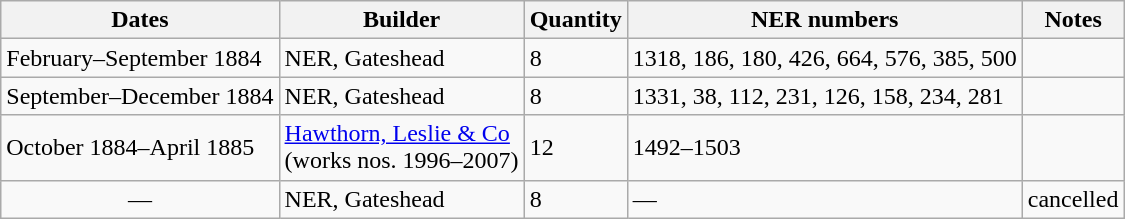<table class="wikitable">
<tr>
<th>Dates</th>
<th>Builder</th>
<th>Quantity</th>
<th>NER numbers</th>
<th>Notes</th>
</tr>
<tr>
<td>February–September 1884</td>
<td>NER, Gateshead</td>
<td>8</td>
<td>1318, 186, 180, 426, 664, 576, 385, 500</td>
<td></td>
</tr>
<tr>
<td>September–December 1884</td>
<td>NER, Gateshead</td>
<td>8</td>
<td>1331, 38, 112, 231, 126, 158, 234, 281</td>
<td></td>
</tr>
<tr>
<td>October 1884–April 1885</td>
<td><a href='#'>Hawthorn, Leslie & Co</a><br>(works nos. 1996–2007)</td>
<td>12</td>
<td>1492–1503</td>
<td></td>
</tr>
<tr>
<td style="text-align: center;">—</td>
<td>NER, Gateshead</td>
<td>8</td>
<td>—</td>
<td>cancelled </td>
</tr>
</table>
